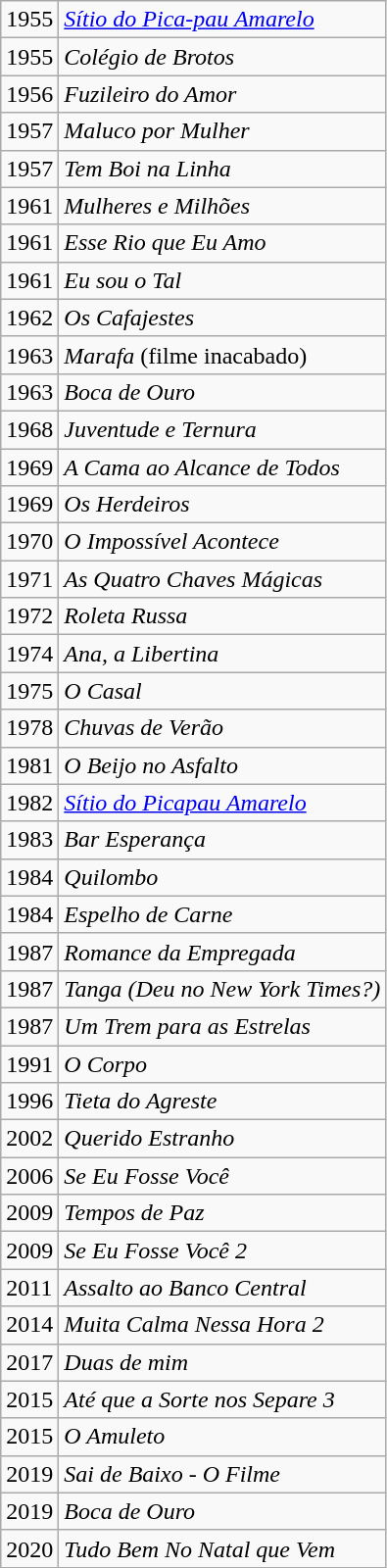<table class="wikitable">
<tr>
<td>1955</td>
<td><em><a href='#'>Sítio do Pica-pau Amarelo</a></em></td>
</tr>
<tr>
<td>1955</td>
<td><em>Colégio de Brotos</em></td>
</tr>
<tr>
<td>1956</td>
<td><em>Fuzileiro do Amor</em></td>
</tr>
<tr>
<td>1957</td>
<td><em>Maluco por Mulher</em></td>
</tr>
<tr>
<td>1957</td>
<td><em>Tem Boi na Linha</em></td>
</tr>
<tr>
<td>1961</td>
<td><em>Mulheres e Milhões</em></td>
</tr>
<tr>
<td>1961</td>
<td><em>Esse Rio que Eu Amo</em></td>
</tr>
<tr>
<td>1961</td>
<td><em>Eu sou o Tal</em></td>
</tr>
<tr>
<td>1962</td>
<td><em>Os Cafajestes</em></td>
</tr>
<tr>
<td>1963</td>
<td><em>Marafa</em> (filme  inacabado)</td>
</tr>
<tr>
<td>1963</td>
<td><em>Boca de Ouro</em></td>
</tr>
<tr>
<td>1968</td>
<td><em>Juventude e Ternura</em></td>
</tr>
<tr>
<td>1969</td>
<td><em>A Cama ao Alcance de Todos</em></td>
</tr>
<tr>
<td>1969</td>
<td><em>Os Herdeiros</em></td>
</tr>
<tr>
<td>1970</td>
<td><em>O Impossível Acontece</em></td>
</tr>
<tr>
<td>1971</td>
<td><em>As Quatro Chaves Mágicas</em></td>
</tr>
<tr>
<td>1972</td>
<td><em>Roleta Russa</em></td>
</tr>
<tr>
<td>1974</td>
<td><em>Ana, a Libertina</em></td>
</tr>
<tr>
<td>1975</td>
<td><em>O Casal</em></td>
</tr>
<tr>
<td>1978</td>
<td><em>Chuvas de Verão</em></td>
</tr>
<tr>
<td>1981</td>
<td><em>O Beijo no Asfalto</em></td>
</tr>
<tr>
<td>1982</td>
<td><em><a href='#'>Sítio do Picapau Amarelo</a></em></td>
</tr>
<tr>
<td>1983</td>
<td><em>Bar Esperança</em></td>
</tr>
<tr>
<td>1984</td>
<td><em>Quilombo</em></td>
</tr>
<tr>
<td>1984</td>
<td><em>Espelho de Carne</em></td>
</tr>
<tr>
<td>1987</td>
<td><em>Romance da Empregada</em></td>
</tr>
<tr>
<td>1987</td>
<td><em>Tanga (Deu no New York Times?)</em></td>
</tr>
<tr>
<td>1987</td>
<td><em>Um Trem para as Estrelas</em></td>
</tr>
<tr>
<td>1991</td>
<td><em>O Corpo</em></td>
</tr>
<tr>
<td>1996</td>
<td><em>Tieta do Agreste</em></td>
</tr>
<tr>
<td>2002</td>
<td><em>Querido Estranho</em></td>
</tr>
<tr>
<td>2006</td>
<td><em>Se Eu Fosse Você</em></td>
</tr>
<tr>
<td>2009</td>
<td><em>Tempos de Paz</em></td>
</tr>
<tr>
<td>2009</td>
<td><em>Se Eu Fosse Você 2</em></td>
</tr>
<tr>
<td>2011</td>
<td><em>Assalto ao Banco Central</em></td>
</tr>
<tr>
<td>2014</td>
<td><em>Muita Calma Nessa Hora 2</em></td>
</tr>
<tr>
<td>2017</td>
<td><em>Duas de mim</em></td>
</tr>
<tr>
<td>2015</td>
<td><em>Até que a Sorte nos Separe 3</em></td>
</tr>
<tr>
<td>2015</td>
<td><em>O Amuleto</em></td>
</tr>
<tr>
<td>2019</td>
<td><em>Sai de Baixo - O Filme</em></td>
</tr>
<tr>
<td>2019</td>
<td><em>Boca de Ouro</em></td>
</tr>
<tr>
<td>2020</td>
<td><em>Tudo Bem No Natal que Vem</em></td>
</tr>
</table>
